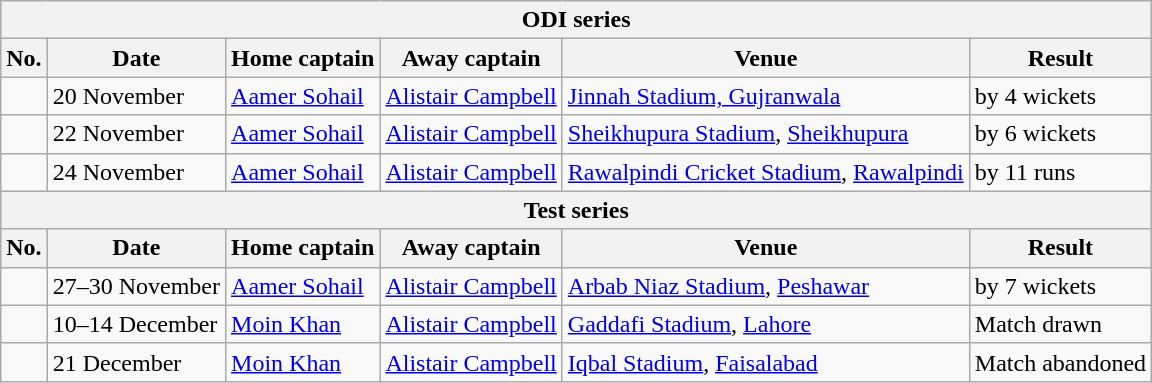<table class="wikitable">
<tr>
<th colspan="9">ODI series</th>
</tr>
<tr>
<th>No.</th>
<th>Date</th>
<th>Home captain</th>
<th>Away captain</th>
<th>Venue</th>
<th>Result</th>
</tr>
<tr>
<td></td>
<td>20 November</td>
<td><a href='#'>Aamer Sohail</a></td>
<td><a href='#'>Alistair Campbell</a></td>
<td><a href='#'>Jinnah Stadium, Gujranwala</a></td>
<td> by 4 wickets</td>
</tr>
<tr>
<td></td>
<td>22 November</td>
<td><a href='#'>Aamer Sohail</a></td>
<td><a href='#'>Alistair Campbell</a></td>
<td><a href='#'>Sheikhupura Stadium</a>, <a href='#'>Sheikhupura</a></td>
<td> by 6 wickets</td>
</tr>
<tr>
<td></td>
<td>24 November</td>
<td><a href='#'>Aamer Sohail</a></td>
<td><a href='#'>Alistair Campbell</a></td>
<td><a href='#'>Rawalpindi Cricket Stadium</a>, <a href='#'>Rawalpindi</a></td>
<td> by 11 runs</td>
</tr>
<tr>
<th colspan="9">Test series</th>
</tr>
<tr>
<th>No.</th>
<th>Date</th>
<th>Home captain</th>
<th>Away captain</th>
<th>Venue</th>
<th>Result</th>
</tr>
<tr>
<td></td>
<td>27–30 November</td>
<td><a href='#'>Aamer Sohail</a></td>
<td><a href='#'>Alistair Campbell</a></td>
<td><a href='#'>Arbab Niaz Stadium</a>, <a href='#'>Peshawar</a></td>
<td> by 7 wickets</td>
</tr>
<tr>
<td></td>
<td>10–14 December</td>
<td><a href='#'>Moin Khan</a></td>
<td><a href='#'>Alistair Campbell</a></td>
<td><a href='#'>Gaddafi Stadium</a>, <a href='#'>Lahore</a></td>
<td>Match drawn</td>
</tr>
<tr>
<td></td>
<td>21 December</td>
<td><a href='#'>Moin Khan</a></td>
<td><a href='#'>Alistair Campbell</a></td>
<td><a href='#'>Iqbal Stadium</a>, <a href='#'>Faisalabad</a></td>
<td>Match abandoned</td>
</tr>
</table>
